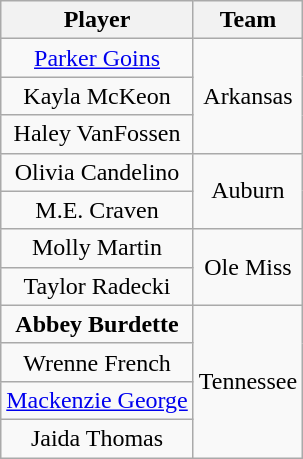<table class="wikitable" style="text-align:center">
<tr>
<th>Player</th>
<th>Team</th>
</tr>
<tr>
<td><a href='#'>Parker Goins</a></td>
<td rowspan=3>Arkansas</td>
</tr>
<tr>
<td>Kayla McKeon</td>
</tr>
<tr>
<td>Haley VanFossen</td>
</tr>
<tr>
<td>Olivia Candelino</td>
<td rowspan=2>Auburn</td>
</tr>
<tr>
<td>M.E. Craven</td>
</tr>
<tr>
<td>Molly Martin</td>
<td rowspan=2>Ole Miss</td>
</tr>
<tr>
<td>Taylor Radecki</td>
</tr>
<tr>
<td><strong>Abbey Burdette</strong></td>
<td rowspan=4>Tennessee</td>
</tr>
<tr>
<td>Wrenne French</td>
</tr>
<tr>
<td><a href='#'>Mackenzie George</a></td>
</tr>
<tr>
<td>Jaida Thomas</td>
</tr>
</table>
